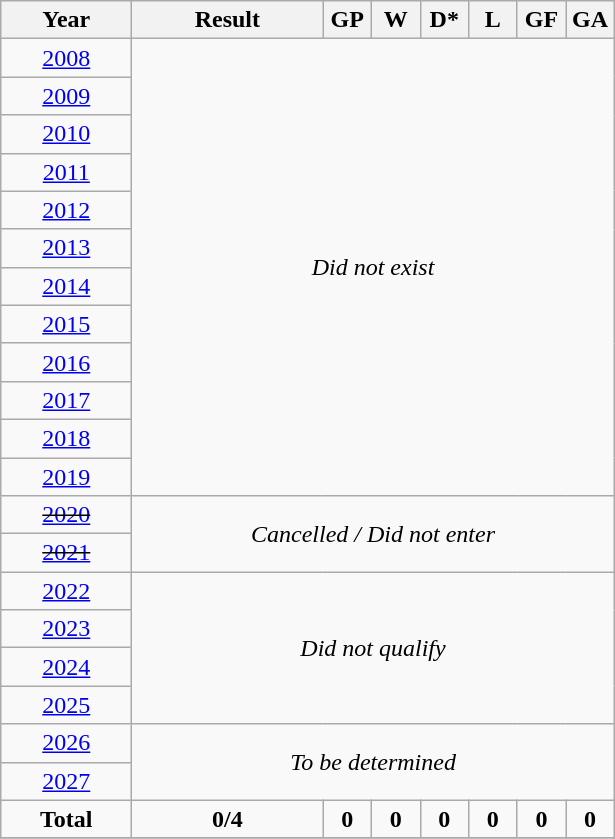<table class="wikitable" style="text-align: center;">
<tr>
<th width=80>Year</th>
<th width=120>Result</th>
<th width=25>GP</th>
<th width=25>W</th>
<th width=25>D*</th>
<th width=25>L</th>
<th width=25>GF</th>
<th width=25>GA</th>
</tr>
<tr>
<td> <a href='#'>2008</a></td>
<td colspan=7 rowspan=12><em>Did not exist</em></td>
</tr>
<tr>
<td> <a href='#'>2009</a></td>
</tr>
<tr>
<td> <a href='#'>2010</a></td>
</tr>
<tr>
<td> <a href='#'>2011</a></td>
</tr>
<tr>
<td> <a href='#'>2012</a></td>
</tr>
<tr>
<td> <a href='#'>2013</a></td>
</tr>
<tr>
<td> <a href='#'>2014</a></td>
</tr>
<tr>
<td> <a href='#'>2015</a></td>
</tr>
<tr>
<td> <a href='#'>2016</a></td>
</tr>
<tr>
<td> <a href='#'>2017</a></td>
</tr>
<tr>
<td> <a href='#'>2018</a></td>
</tr>
<tr>
<td> <a href='#'>2019</a></td>
</tr>
<tr>
<td> <s><a href='#'>2020</a></s></td>
<td colspan=7 rowspan=2><em>Cancelled / Did not enter</em></td>
</tr>
<tr>
<td> <s><a href='#'>2021</a></s></td>
</tr>
<tr>
<td> <a href='#'>2022</a></td>
<td colspan=7 rowspan=4><em>Did not qualify</em></td>
</tr>
<tr>
<td> <a href='#'>2023</a></td>
</tr>
<tr>
<td> <a href='#'>2024</a></td>
</tr>
<tr>
<td> <a href='#'>2025</a></td>
</tr>
<tr>
<td> <a href='#'>2026</a></td>
<td colspan=8 rowspan=2><em>To be determined</em></td>
</tr>
<tr>
<td> <a href='#'>2027</a></td>
</tr>
<tr>
<td><strong>Total</strong></td>
<td><strong>0/4</strong></td>
<td><strong>0</strong></td>
<td><strong>0</strong></td>
<td><strong>0</strong></td>
<td><strong>0</strong></td>
<td><strong>0</strong></td>
<td><strong>0</strong></td>
</tr>
<tr>
</tr>
</table>
